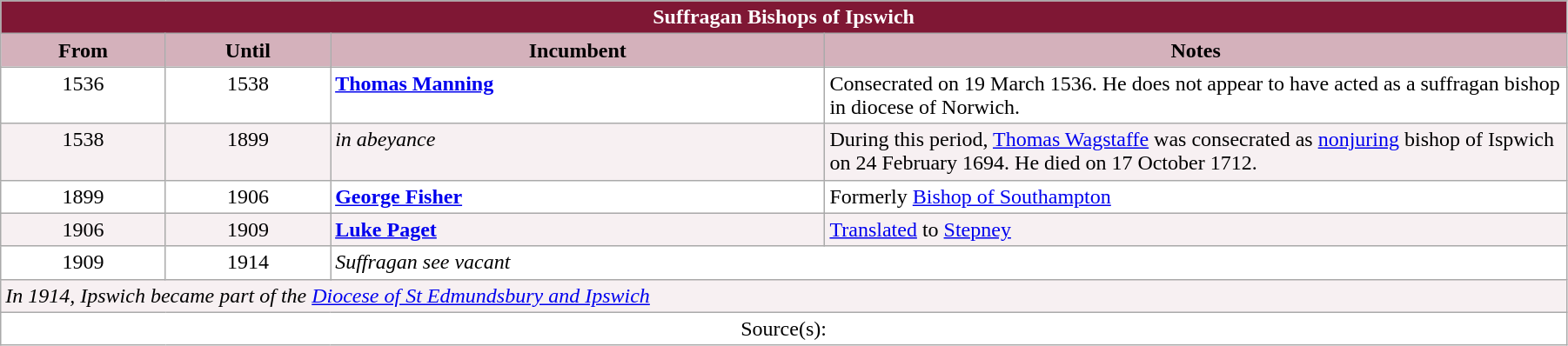<table class="wikitable" style="width:95%;" border="1" cellpadding="2">
<tr>
<th colspan="4" style="background-color: #7F1734; color: white;">Suffragan Bishops of Ipswich</th>
</tr>
<tr valign=center>
<th style="background-color:#D4B1BB" width="10%">From</th>
<th style="background-color:#D4B1BB" width="10%">Until</th>
<th style="background-color:#D4B1BB" width="30%">Incumbent</th>
<th style="background-color:#D4B1BB" width="45%">Notes</th>
</tr>
<tr valign=top bgcolor="white">
<td align=center>1536</td>
<td align=center>1538</td>
<td><strong><a href='#'>Thomas Manning</a></strong></td>
<td>Consecrated on 19 March 1536. He does not appear to have acted as a suffragan bishop in diocese of Norwich.</td>
</tr>
<tr valign=top bgcolor="#F7F0F2">
<td align=center>1538</td>
<td align=center>1899</td>
<td><em>in abeyance</em></td>
<td>During this period, <a href='#'>Thomas Wagstaffe</a> was consecrated as <a href='#'>nonjuring</a> bishop of Ispwich on 24 February 1694. He died on 17 October 1712.</td>
</tr>
<tr valign=top bgcolor="white">
<td align=center>1899</td>
<td align=center>1906</td>
<td><strong><a href='#'>George Fisher</a></strong> </td>
<td>Formerly <a href='#'>Bishop of Southampton</a></td>
</tr>
<tr valign=top bgcolor="#F7F0F2">
<td align=center>1906</td>
<td align=center>1909</td>
<td><strong><a href='#'>Luke Paget</a></strong> </td>
<td><a href='#'>Translated</a> to <a href='#'>Stepney</a></td>
</tr>
<tr valign=top bgcolor="white">
<td align=center>1909</td>
<td align=center>1914</td>
<td colspan="2"><em>Suffragan see vacant</em></td>
</tr>
<tr valign=top bgcolor="#F7F0F2">
<td colspan="5"><em>In 1914, Ipswich became part of the <a href='#'>Diocese of St Edmundsbury and Ipswich</a></em></td>
</tr>
<tr valign=top bgcolor="white">
<td align=center colspan=4>Source(s):</td>
</tr>
</table>
